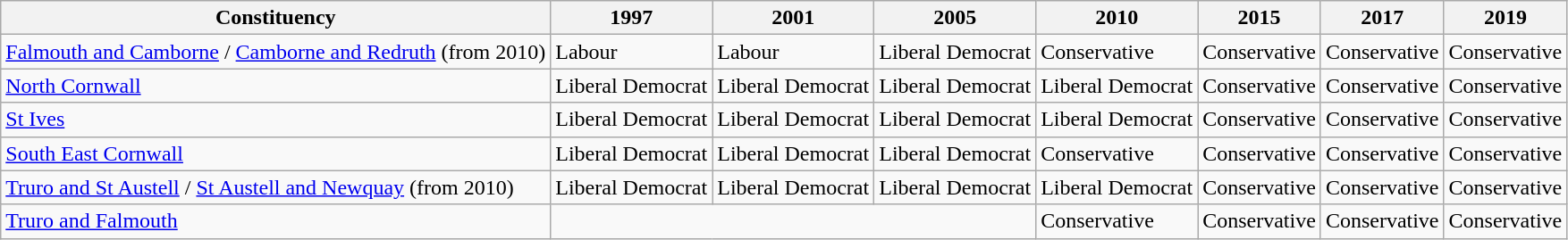<table class="wikitable">
<tr>
<th>Constituency</th>
<th>1997</th>
<th>2001</th>
<th>2005</th>
<th>2010</th>
<th>2015</th>
<th>2017</th>
<th>2019</th>
</tr>
<tr>
<td><a href='#'>Falmouth and Camborne</a> / <a href='#'>Camborne and Redruth</a> (from 2010)</td>
<td bgcolor=>Labour</td>
<td bgcolor=>Labour</td>
<td bgcolor=>Liberal Democrat</td>
<td bgcolor=>Conservative</td>
<td bgcolor=>Conservative</td>
<td bgcolor=>Conservative</td>
<td bgcolor=>Conservative</td>
</tr>
<tr>
<td><a href='#'>North Cornwall</a></td>
<td bgcolor=>Liberal Democrat</td>
<td bgcolor=>Liberal Democrat</td>
<td bgcolor=>Liberal Democrat</td>
<td bgcolor=>Liberal Democrat</td>
<td bgcolor=>Conservative</td>
<td bgcolor=>Conservative</td>
<td bgcolor=>Conservative</td>
</tr>
<tr>
<td><a href='#'>St Ives</a></td>
<td bgcolor=>Liberal Democrat</td>
<td bgcolor=>Liberal Democrat</td>
<td bgcolor=>Liberal Democrat</td>
<td bgcolor=>Liberal Democrat</td>
<td bgcolor=>Conservative</td>
<td bgcolor=>Conservative</td>
<td bgcolor=>Conservative</td>
</tr>
<tr>
<td><a href='#'>South East Cornwall</a></td>
<td bgcolor=>Liberal Democrat</td>
<td bgcolor=>Liberal Democrat</td>
<td bgcolor=>Liberal Democrat</td>
<td bgcolor=>Conservative</td>
<td bgcolor=>Conservative</td>
<td bgcolor=>Conservative</td>
<td bgcolor=>Conservative</td>
</tr>
<tr>
<td><a href='#'>Truro and St Austell</a> / <a href='#'>St Austell and Newquay</a> (from 2010)</td>
<td bgcolor=>Liberal Democrat</td>
<td bgcolor=>Liberal Democrat</td>
<td bgcolor=>Liberal Democrat</td>
<td bgcolor=>Liberal Democrat</td>
<td bgcolor=>Conservative</td>
<td bgcolor=>Conservative</td>
<td bgcolor=>Conservative</td>
</tr>
<tr>
<td><a href='#'>Truro and Falmouth</a></td>
<td colspan="3"></td>
<td bgcolor=>Conservative</td>
<td bgcolor=>Conservative</td>
<td bgcolor=>Conservative</td>
<td bgcolor=>Conservative</td>
</tr>
</table>
